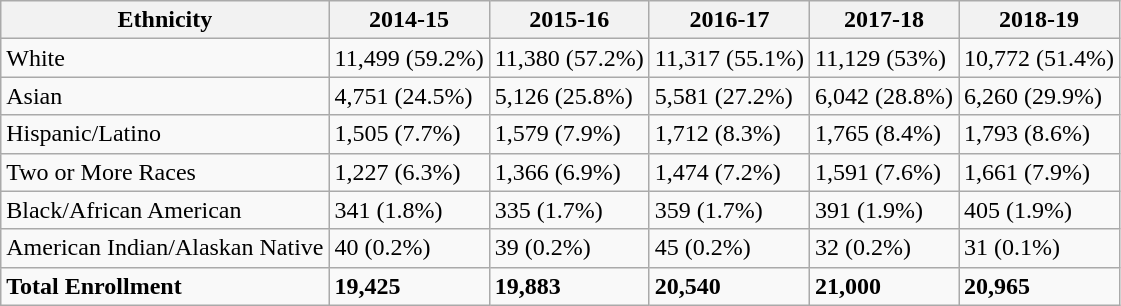<table class="wikitable">
<tr>
<th>Ethnicity</th>
<th><strong>2014-15</strong></th>
<th>2015-16</th>
<th>2016-17</th>
<th>2017-18</th>
<th>2018-19</th>
</tr>
<tr>
<td>White</td>
<td>11,499 (59.2%)</td>
<td>11,380 (57.2%)</td>
<td>11,317 (55.1%)</td>
<td>11,129 (53%)</td>
<td>10,772 (51.4%)</td>
</tr>
<tr>
<td>Asian</td>
<td>4,751 (24.5%)</td>
<td>5,126 (25.8%)</td>
<td>5,581 (27.2%)</td>
<td>6,042 (28.8%)</td>
<td>6,260 (29.9%)</td>
</tr>
<tr>
<td>Hispanic/Latino</td>
<td>1,505 (7.7%)</td>
<td>1,579 (7.9%)</td>
<td>1,712 (8.3%)</td>
<td>1,765 (8.4%)</td>
<td>1,793 (8.6%)</td>
</tr>
<tr>
<td>Two or More Races</td>
<td>1,227 (6.3%)</td>
<td>1,366 (6.9%)</td>
<td>1,474 (7.2%)</td>
<td>1,591 (7.6%)</td>
<td>1,661 (7.9%)</td>
</tr>
<tr>
<td>Black/African American</td>
<td>341 (1.8%)</td>
<td>335 (1.7%)</td>
<td>359 (1.7%)</td>
<td>391 (1.9%)</td>
<td>405 (1.9%)</td>
</tr>
<tr>
<td>American Indian/Alaskan Native</td>
<td>40 (0.2%)</td>
<td>39 (0.2%)</td>
<td>45 (0.2%)</td>
<td>32 (0.2%)</td>
<td>31 (0.1%)</td>
</tr>
<tr>
<td><strong>Total Enrollment</strong></td>
<td><strong>19,425</strong></td>
<td><strong>19,883</strong></td>
<td><strong>20,540</strong></td>
<td><strong>21,000</strong></td>
<td><strong>20,965</strong></td>
</tr>
</table>
